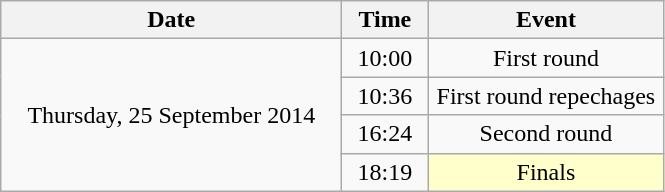<table class = "wikitable" style="text-align:center;">
<tr>
<th width=220>Date</th>
<th width=50>Time</th>
<th width=150>Event</th>
</tr>
<tr>
<td rowspan=4>Thursday, 25 September 2014</td>
<td>10:00</td>
<td>First round</td>
</tr>
<tr>
<td>10:36</td>
<td>First round repechages</td>
</tr>
<tr>
<td>16:24</td>
<td>Second round</td>
</tr>
<tr>
<td>18:19</td>
<td bgcolor=ffffcc>Finals</td>
</tr>
</table>
